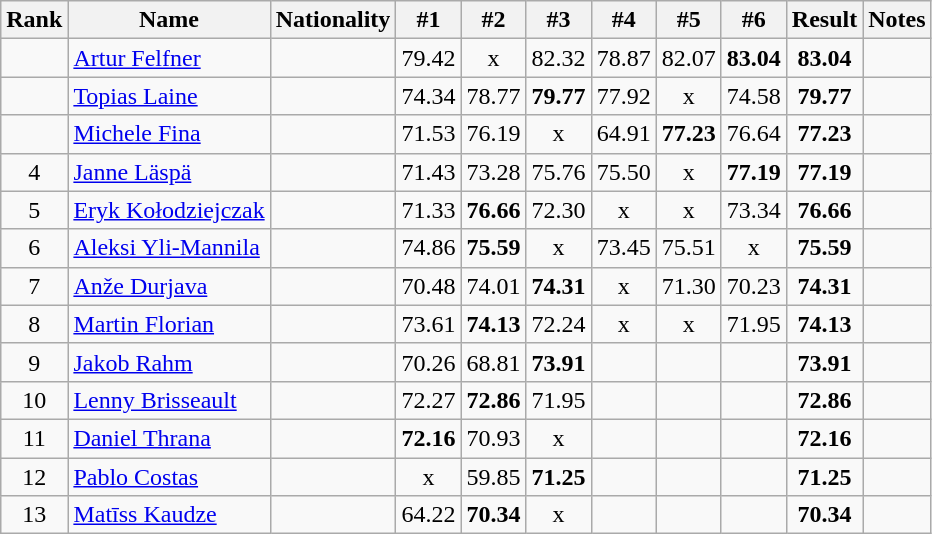<table class="wikitable sortable" style="text-align:center">
<tr>
<th>Rank</th>
<th>Name</th>
<th>Nationality</th>
<th>#1</th>
<th>#2</th>
<th>#3</th>
<th>#4</th>
<th>#5</th>
<th>#6</th>
<th>Result</th>
<th>Notes</th>
</tr>
<tr>
<td></td>
<td align=left><a href='#'>Artur Felfner</a></td>
<td align=left></td>
<td>79.42</td>
<td>x</td>
<td>82.32</td>
<td>78.87</td>
<td>82.07</td>
<td><strong>83.04</strong></td>
<td><strong>83.04</strong></td>
<td></td>
</tr>
<tr>
<td></td>
<td align=left><a href='#'>Topias Laine</a></td>
<td align=left></td>
<td>74.34</td>
<td>78.77</td>
<td><strong>79.77</strong></td>
<td>77.92</td>
<td>x</td>
<td>74.58</td>
<td><strong>79.77</strong></td>
<td></td>
</tr>
<tr>
<td></td>
<td align=left><a href='#'>Michele Fina</a></td>
<td align=left></td>
<td>71.53</td>
<td>76.19</td>
<td>x</td>
<td>64.91</td>
<td><strong>77.23</strong></td>
<td>76.64</td>
<td><strong>77.23</strong></td>
<td></td>
</tr>
<tr>
<td>4</td>
<td align=left><a href='#'>Janne Läspä</a></td>
<td align=left></td>
<td>71.43</td>
<td>73.28</td>
<td>75.76</td>
<td>75.50</td>
<td>x</td>
<td><strong>77.19</strong></td>
<td><strong>77.19</strong></td>
<td></td>
</tr>
<tr>
<td>5</td>
<td align=left><a href='#'>Eryk Kołodziejczak</a></td>
<td align=left></td>
<td>71.33</td>
<td><strong>76.66</strong></td>
<td>72.30</td>
<td>x</td>
<td>x</td>
<td>73.34</td>
<td><strong>76.66</strong></td>
<td></td>
</tr>
<tr>
<td>6</td>
<td align=left><a href='#'>Aleksi Yli-Mannila</a></td>
<td align=left></td>
<td>74.86</td>
<td><strong>75.59</strong></td>
<td>x</td>
<td>73.45</td>
<td>75.51</td>
<td>x</td>
<td><strong>75.59</strong></td>
<td></td>
</tr>
<tr>
<td>7</td>
<td align=left><a href='#'>Anže Durjava</a></td>
<td align=left></td>
<td>70.48</td>
<td>74.01</td>
<td><strong>74.31</strong></td>
<td>x</td>
<td>71.30</td>
<td>70.23</td>
<td><strong>74.31</strong></td>
<td></td>
</tr>
<tr>
<td>8</td>
<td align=left><a href='#'>Martin Florian</a></td>
<td align=left></td>
<td>73.61</td>
<td><strong>74.13</strong></td>
<td>72.24</td>
<td>x</td>
<td>x</td>
<td>71.95</td>
<td><strong>74.13</strong></td>
<td></td>
</tr>
<tr>
<td>9</td>
<td align=left><a href='#'>Jakob Rahm</a></td>
<td align=left></td>
<td>70.26</td>
<td>68.81</td>
<td><strong>73.91</strong></td>
<td></td>
<td></td>
<td></td>
<td><strong>73.91</strong></td>
<td></td>
</tr>
<tr>
<td>10</td>
<td align=left><a href='#'>Lenny Brisseault</a></td>
<td align=left></td>
<td>72.27</td>
<td><strong>72.86</strong></td>
<td>71.95</td>
<td></td>
<td></td>
<td></td>
<td><strong>72.86</strong></td>
<td></td>
</tr>
<tr>
<td>11</td>
<td align=left><a href='#'>Daniel Thrana</a></td>
<td align=left></td>
<td><strong>72.16</strong></td>
<td>70.93</td>
<td>x</td>
<td></td>
<td></td>
<td></td>
<td><strong>72.16</strong></td>
<td></td>
</tr>
<tr>
<td>12</td>
<td align=left><a href='#'>Pablo Costas</a></td>
<td align=left></td>
<td>x</td>
<td>59.85</td>
<td><strong>71.25</strong></td>
<td></td>
<td></td>
<td></td>
<td><strong>71.25</strong></td>
<td></td>
</tr>
<tr>
<td>13</td>
<td align=left><a href='#'>Matīss Kaudze</a></td>
<td align=left></td>
<td>64.22</td>
<td><strong>70.34</strong></td>
<td>x</td>
<td></td>
<td></td>
<td></td>
<td><strong>70.34</strong></td>
<td></td>
</tr>
</table>
